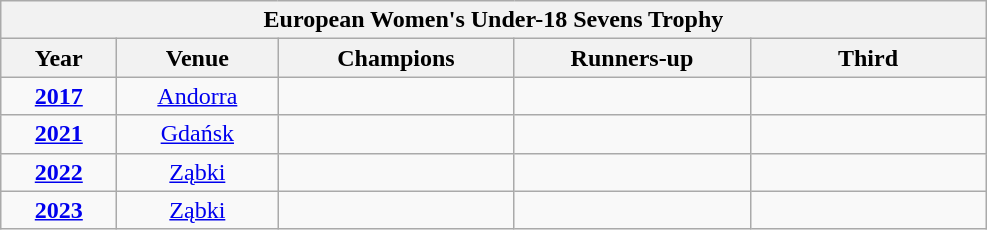<table class="wikitable centre" style="text-align:center;">
<tr>
<th colspan="5">European Women's Under-18 Sevens Trophy</th>
</tr>
<tr>
<th scope="col" style="width:70px;">Year</th>
<th scope="col" style="width:100px;">Venue</th>
<th scope="col" style="width:150px;">Champions</th>
<th scope="col" style="width:150px;">Runners-up</th>
<th scope="col" style="width:150px;">Third</th>
</tr>
<tr>
<td><strong><a href='#'>2017</a></strong></td>
<td> <a href='#'>Andorra</a></td>
<td><strong></strong></td>
<td></td>
<td></td>
</tr>
<tr>
<td><strong><a href='#'>2021</a></strong></td>
<td> <a href='#'>Gdańsk</a></td>
<td><strong></strong></td>
<td></td>
<td></td>
</tr>
<tr>
<td><strong><a href='#'>2022</a></strong></td>
<td> <a href='#'>Ząbki</a></td>
<td><strong></strong></td>
<td></td>
<td></td>
</tr>
<tr>
<td><strong><a href='#'>2023</a></strong></td>
<td> <a href='#'>Ząbki</a></td>
<td><strong></strong></td>
<td></td>
<td></td>
</tr>
</table>
